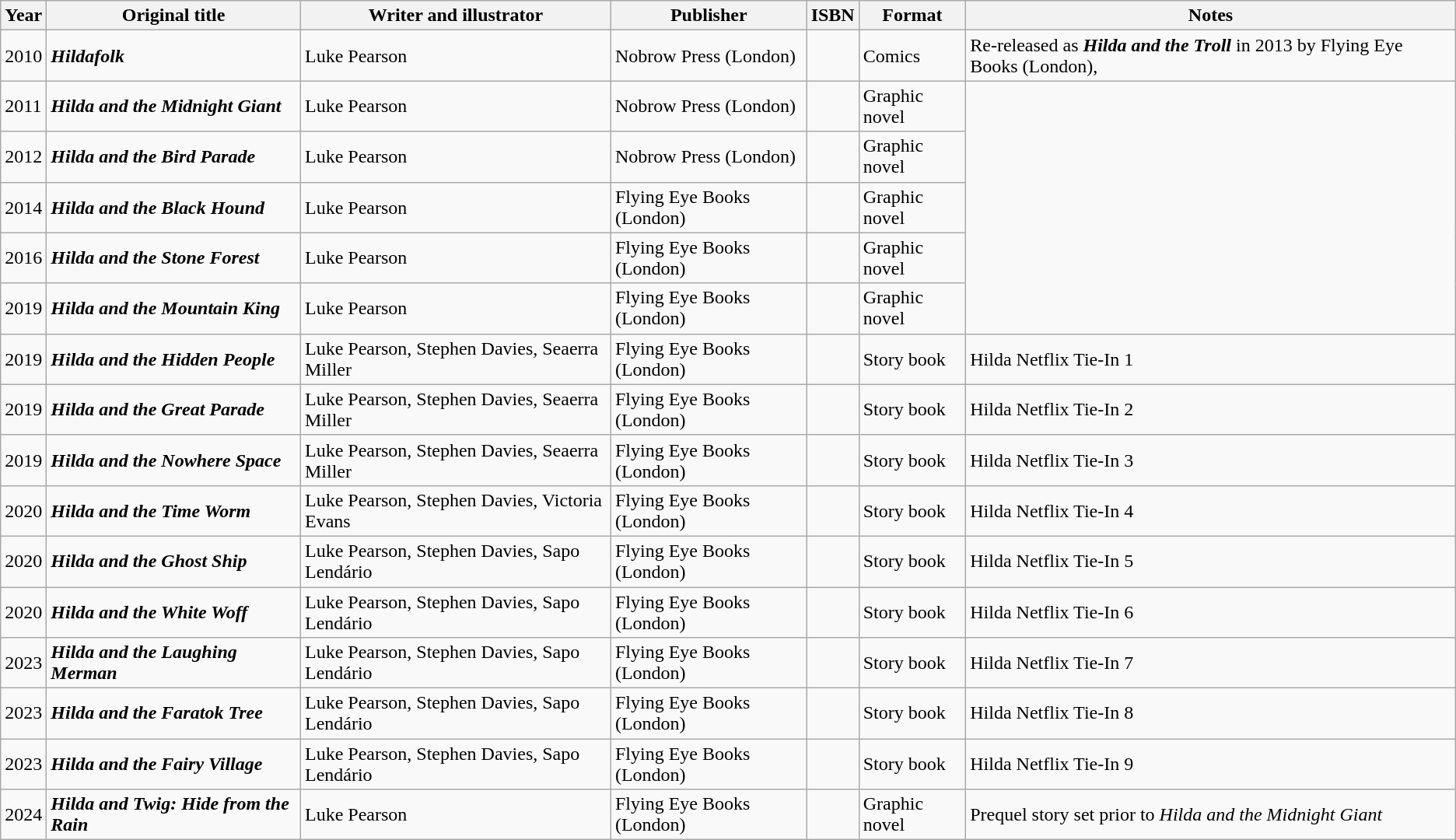<table class="wikitable">
<tr>
<th>Year</th>
<th>Original title</th>
<th>Writer and illustrator</th>
<th>Publisher</th>
<th>ISBN</th>
<th>Format</th>
<th>Notes</th>
</tr>
<tr>
<td>2010</td>
<td><strong><em>Hildafolk</em></strong></td>
<td>Luke Pearson</td>
<td>Nobrow Press (London)</td>
<td></td>
<td>Comics</td>
<td>Re-released as <strong><em>Hilda and the Troll</em></strong> in 2013 by Flying Eye Books (London), </td>
</tr>
<tr>
<td>2011</td>
<td><strong><em>Hilda and the Midnight Giant</em></strong></td>
<td>Luke Pearson</td>
<td>Nobrow Press (London)</td>
<td></td>
<td>Graphic novel</td>
</tr>
<tr>
<td>2012</td>
<td><strong><em>Hilda and the Bird Parade</em></strong></td>
<td>Luke Pearson</td>
<td>Nobrow Press (London)</td>
<td></td>
<td>Graphic novel</td>
</tr>
<tr>
<td>2014</td>
<td><strong><em>Hilda and the Black Hound</em></strong></td>
<td>Luke Pearson</td>
<td>Flying Eye Books (London)</td>
<td></td>
<td>Graphic novel</td>
</tr>
<tr>
<td>2016</td>
<td><strong><em>Hilda and the Stone Forest</em></strong></td>
<td>Luke Pearson</td>
<td>Flying Eye Books (London)</td>
<td></td>
<td>Graphic novel</td>
</tr>
<tr>
<td>2019</td>
<td><strong><em>Hilda and the Mountain King</em></strong></td>
<td>Luke Pearson</td>
<td>Flying Eye Books (London)</td>
<td></td>
<td>Graphic novel</td>
</tr>
<tr>
<td>2019</td>
<td><strong><em>Hilda and the Hidden People</em></strong></td>
<td>Luke Pearson, Stephen Davies, Seaerra Miller</td>
<td>Flying Eye Books (London)</td>
<td></td>
<td>Story book</td>
<td>Hilda Netflix Tie-In 1</td>
</tr>
<tr>
<td>2019</td>
<td><strong><em>Hilda and the Great Parade</em></strong></td>
<td>Luke Pearson, Stephen Davies, Seaerra Miller</td>
<td>Flying Eye Books (London)</td>
<td></td>
<td>Story book</td>
<td>Hilda Netflix Tie-In 2</td>
</tr>
<tr>
<td>2019</td>
<td><strong><em>Hilda and the Nowhere Space</em></strong></td>
<td>Luke Pearson, Stephen Davies, Seaerra Miller</td>
<td>Flying Eye Books (London)</td>
<td></td>
<td>Story book</td>
<td>Hilda Netflix Tie-In 3</td>
</tr>
<tr>
<td>2020</td>
<td><strong><em>Hilda and the Time Worm</em></strong></td>
<td>Luke Pearson, Stephen Davies, Victoria Evans</td>
<td>Flying Eye Books (London)</td>
<td></td>
<td>Story book</td>
<td>Hilda Netflix Tie-In 4</td>
</tr>
<tr>
<td>2020</td>
<td><strong><em>Hilda and the Ghost Ship</em></strong></td>
<td>Luke Pearson, Stephen Davies, Sapo Lendário</td>
<td>Flying Eye Books (London)</td>
<td></td>
<td>Story book</td>
<td>Hilda Netflix Tie-In 5</td>
</tr>
<tr>
<td>2020</td>
<td><strong><em>Hilda and the White Woff</em></strong></td>
<td>Luke Pearson, Stephen Davies, Sapo Lendário</td>
<td>Flying Eye Books (London)</td>
<td></td>
<td>Story book</td>
<td>Hilda Netflix Tie-In 6</td>
</tr>
<tr>
<td>2023</td>
<td><strong><em>Hilda and the Laughing Merman</em></strong></td>
<td>Luke Pearson, Stephen Davies, Sapo Lendário</td>
<td>Flying Eye Books (London)</td>
<td></td>
<td>Story book</td>
<td>Hilda Netflix Tie-In 7</td>
</tr>
<tr>
<td>2023</td>
<td><strong><em>Hilda and the Faratok Tree</em></strong></td>
<td>Luke Pearson, Stephen Davies, Sapo Lendário</td>
<td>Flying Eye Books (London)</td>
<td></td>
<td>Story book</td>
<td>Hilda Netflix Tie-In 8</td>
</tr>
<tr>
<td>2023</td>
<td><strong><em>Hilda and the Fairy Village</em></strong></td>
<td>Luke Pearson, Stephen Davies, Sapo Lendário</td>
<td>Flying Eye Books (London)</td>
<td></td>
<td>Story book</td>
<td>Hilda Netflix Tie-In 9</td>
</tr>
<tr>
<td>2024</td>
<td><strong><em>Hilda and Twig: Hide from the Rain</em></strong></td>
<td>Luke Pearson</td>
<td>Flying Eye Books (London)</td>
<td></td>
<td>Graphic novel</td>
<td>Prequel story set prior to <em>Hilda and the Midnight Giant</em></td>
</tr>
</table>
